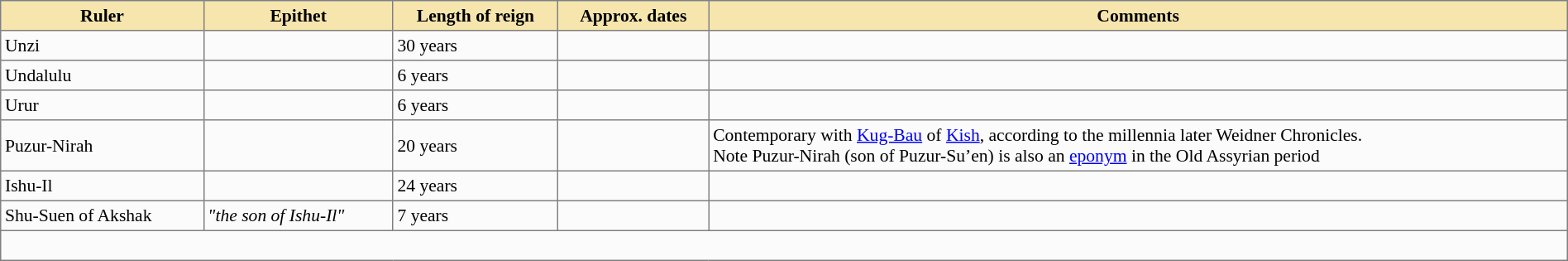<table class="nowraplinks" cellspacing="0" cellpadding="3" width="600px" rules="all" style="background:#fbfbfb; border-style: solid; border-width: 1px; font-size:90%; empty-cells:show; border-collapse:collapse; width:100%;">
<tr bgcolor="#F6E6AE">
<th>Ruler</th>
<th>Epithet</th>
<th>Length of reign</th>
<th>Approx. dates</th>
<th>Comments</th>
</tr>
<tr>
<td>Unzi</td>
<td></td>
<td>30 years</td>
<td></td>
<td></td>
</tr>
<tr>
<td>Undalulu</td>
<td></td>
<td>6 years</td>
<td></td>
<td></td>
</tr>
<tr>
<td>Urur</td>
<td></td>
<td>6 years</td>
<td></td>
<td></td>
</tr>
<tr>
<td>Puzur-Nirah</td>
<td></td>
<td>20 years</td>
<td></td>
<td>Contemporary with <a href='#'>Kug-Bau</a> of <a href='#'>Kish</a>, according to the millennia later Weidner Chronicles.<br>Note Puzur-Nirah (son of Puzur-Su’en) is also an <a href='#'>eponym</a> in the Old Assyrian period</td>
</tr>
<tr>
<td>Ishu-Il</td>
<td></td>
<td>24 years</td>
<td></td>
<td></td>
</tr>
<tr>
<td>Shu-Suen of Akshak</td>
<td><em>"the son of Ishu-Il"</em></td>
<td>7 years</td>
<td></td>
<td></td>
</tr>
<tr>
<td colspan="5"><br></td>
</tr>
</table>
